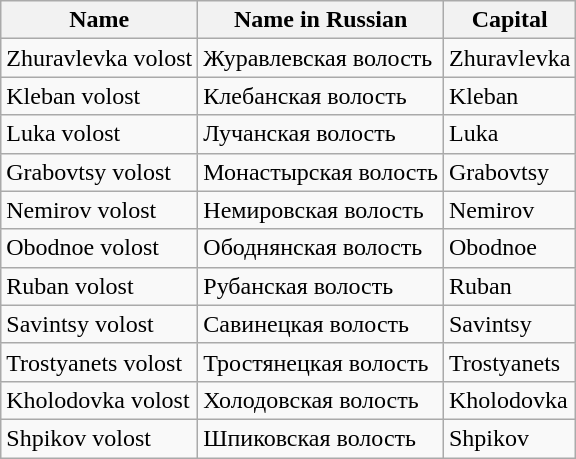<table class="wikitable sortable">
<tr>
<th>Name</th>
<th>Name in Russian</th>
<th>Capital</th>
</tr>
<tr>
<td>Zhuravlevka volost</td>
<td>Журавлевская волость</td>
<td>Zhuravlevka</td>
</tr>
<tr>
<td>Kleban volost</td>
<td>Клебанская волость</td>
<td>Kleban</td>
</tr>
<tr>
<td>Luka volost</td>
<td>Лучанская волость</td>
<td>Luka</td>
</tr>
<tr>
<td>Grabovtsy volost</td>
<td>Монастырская волость</td>
<td>Grabovtsy</td>
</tr>
<tr>
<td>Nemirov volost</td>
<td>Немировская волость</td>
<td>Nemirov</td>
</tr>
<tr>
<td>Obodnoe volost</td>
<td>Ободнянская волость</td>
<td>Obodnoe</td>
</tr>
<tr>
<td>Ruban volost</td>
<td>Рубанская волость</td>
<td>Ruban</td>
</tr>
<tr>
<td>Savintsy volost</td>
<td>Савинецкая волость</td>
<td>Savintsy</td>
</tr>
<tr>
<td>Trostyanets volost</td>
<td>Тростянецкая волость</td>
<td>Trostyanets</td>
</tr>
<tr>
<td>Kholodovka volost</td>
<td>Холодовская волость</td>
<td>Kholodovka</td>
</tr>
<tr>
<td>Shpikov volost</td>
<td>Шпиковская волость</td>
<td>Shpikov</td>
</tr>
</table>
